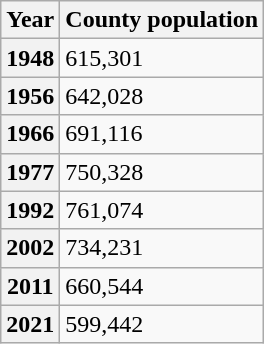<table class="wikitable">
<tr>
<th>Year</th>
<th>County population</th>
</tr>
<tr>
<th>1948</th>
<td>615,301 </td>
</tr>
<tr>
<th>1956</th>
<td>642,028 </td>
</tr>
<tr>
<th>1966</th>
<td>691,116 </td>
</tr>
<tr>
<th>1977</th>
<td>750,328 </td>
</tr>
<tr>
<th>1992</th>
<td>761,074 </td>
</tr>
<tr>
<th>2002</th>
<td>734,231 </td>
</tr>
<tr>
<th>2011</th>
<td>660,544 </td>
</tr>
<tr>
<th>2021</th>
<td>599,442 </td>
</tr>
</table>
